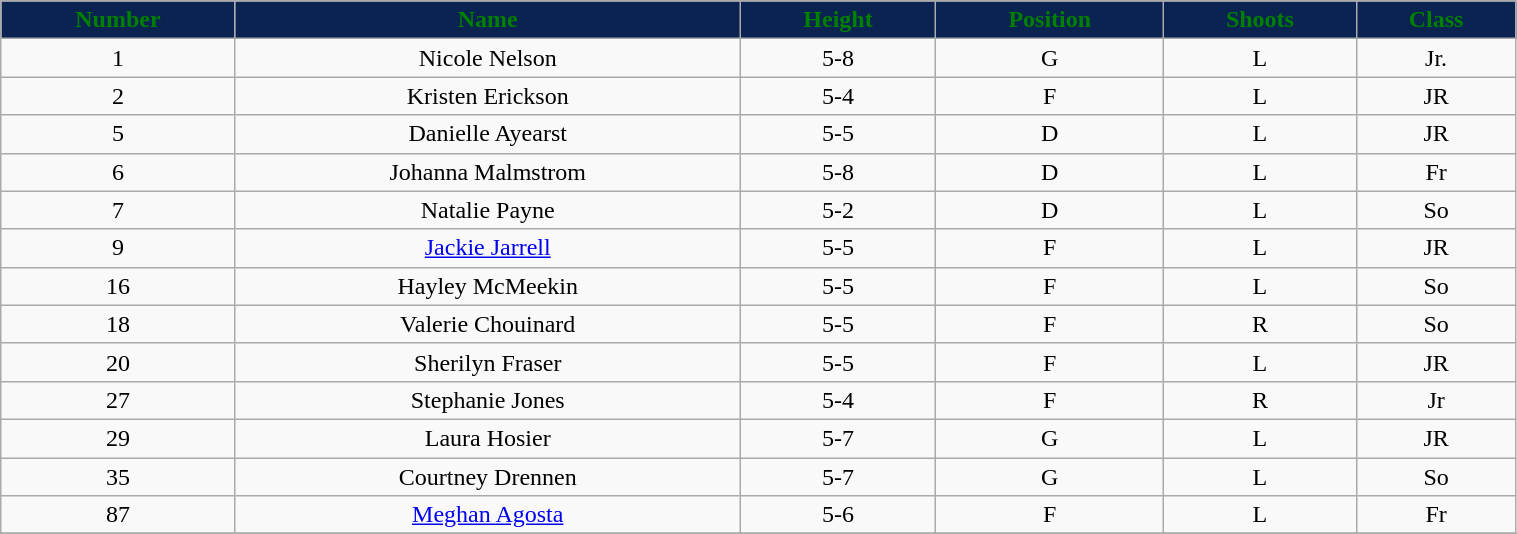<table class="wikitable" width="80%">
<tr align="center"  style="background:#0a2351;color:green;">
<td><strong>Number</strong></td>
<td><strong>Name</strong></td>
<td><strong>Height</strong></td>
<td><strong>Position</strong></td>
<td><strong>Shoots</strong></td>
<td><strong>Class</strong></td>
</tr>
<tr align="center" bgcolor="">
<td>1</td>
<td>Nicole Nelson</td>
<td>5-8</td>
<td>G</td>
<td>L</td>
<td>Jr.</td>
</tr>
<tr align="center" bgcolor="">
<td>2</td>
<td>Kristen Erickson</td>
<td>5-4</td>
<td>F</td>
<td>L</td>
<td>JR</td>
</tr>
<tr align="center" bgcolor="">
<td>5</td>
<td>Danielle Ayearst</td>
<td>5-5</td>
<td>D</td>
<td>L</td>
<td>JR</td>
</tr>
<tr align="center" bgcolor="">
<td>6</td>
<td>Johanna Malmstrom</td>
<td>5-8</td>
<td>D</td>
<td>L</td>
<td>Fr</td>
</tr>
<tr align="center" bgcolor="">
<td>7</td>
<td>Natalie Payne</td>
<td>5-2</td>
<td>D</td>
<td>L</td>
<td>So</td>
</tr>
<tr align="center" bgcolor="">
<td>9</td>
<td><a href='#'>Jackie Jarrell</a></td>
<td>5-5</td>
<td>F</td>
<td>L</td>
<td>JR</td>
</tr>
<tr align="center" bgcolor="">
<td>16</td>
<td>Hayley McMeekin</td>
<td>5-5</td>
<td>F</td>
<td>L</td>
<td>So</td>
</tr>
<tr align="center" bgcolor="">
<td>18</td>
<td>Valerie Chouinard</td>
<td>5-5</td>
<td>F</td>
<td>R</td>
<td>So</td>
</tr>
<tr align="center" bgcolor="">
<td>20</td>
<td>Sherilyn Fraser</td>
<td>5-5</td>
<td>F</td>
<td>L</td>
<td>JR</td>
</tr>
<tr align="center" bgcolor="">
<td>27</td>
<td>Stephanie Jones</td>
<td>5-4</td>
<td>F</td>
<td>R</td>
<td>Jr</td>
</tr>
<tr align="center" bgcolor="">
<td>29</td>
<td>Laura Hosier</td>
<td>5-7</td>
<td>G</td>
<td>L</td>
<td>JR</td>
</tr>
<tr align="center" bgcolor="">
<td>35</td>
<td>Courtney Drennen</td>
<td>5-7</td>
<td>G</td>
<td>L</td>
<td>So</td>
</tr>
<tr align="center" bgcolor="">
<td>87</td>
<td><a href='#'>Meghan Agosta</a></td>
<td>5-6</td>
<td>F</td>
<td>L</td>
<td>Fr</td>
</tr>
<tr align="center" bgcolor="">
</tr>
</table>
